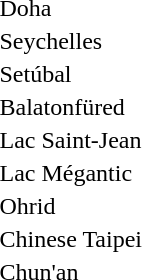<table>
<tr>
<td>Doha</td>
<td width=225></td>
<td width=225></td>
<td width=225></td>
</tr>
<tr>
<td>Seychelles</td>
<td width=225></td>
<td width=225></td>
<td width=225></td>
</tr>
<tr>
<td>Setúbal</td>
<td width=225></td>
<td width=225></td>
<td width=225></td>
</tr>
<tr>
<td>Balatonfüred</td>
<td width=225></td>
<td width=225></td>
<td width=225></td>
</tr>
<tr>
<td>Lac Saint-Jean</td>
<td width=225></td>
<td width=225></td>
<td width=225></td>
</tr>
<tr>
<td>Lac Mégantic</td>
<td width=225></td>
<td width=225></td>
<td width=225></td>
</tr>
<tr>
<td>Ohrid</td>
<td width=225></td>
<td width=225></td>
<td width=225></td>
</tr>
<tr>
<td>Chinese Taipei</td>
<td width=225></td>
<td width=225></td>
<td width=225></td>
</tr>
<tr>
<td>Chun'an</td>
<td width=225></td>
<td width=225></td>
<td width=225></td>
</tr>
</table>
